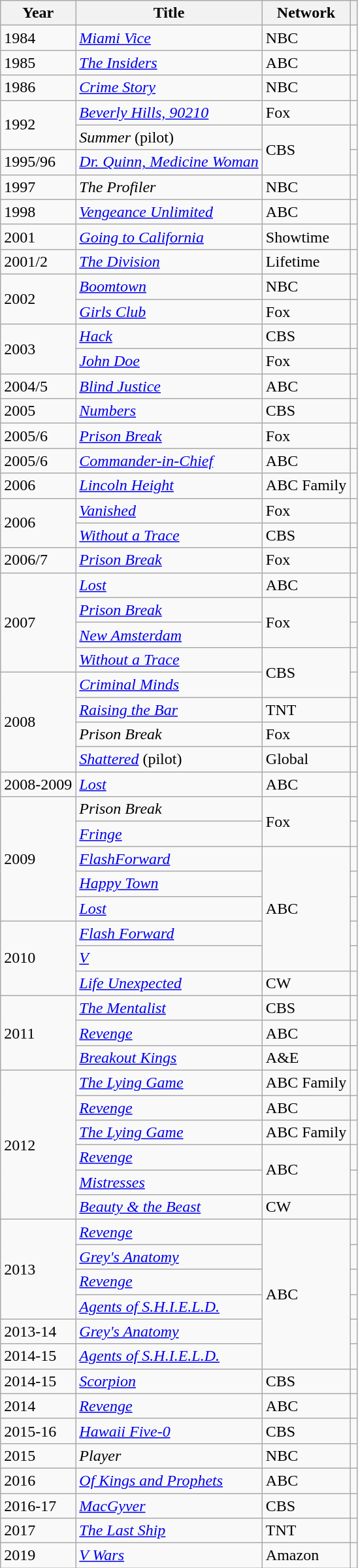<table class="wikitable">
<tr>
<th>Year</th>
<th>Title</th>
<th>Network</th>
<th></th>
</tr>
<tr>
<td>1984</td>
<td><em><a href='#'>Miami Vice</a></em></td>
<td>NBC</td>
<td></td>
</tr>
<tr>
<td>1985</td>
<td><em><a href='#'>The Insiders</a></em></td>
<td>ABC</td>
<td></td>
</tr>
<tr>
<td>1986</td>
<td><em><a href='#'>Crime Story</a></em></td>
<td>NBC</td>
<td></td>
</tr>
<tr>
<td rowspan=2>1992</td>
<td><em><a href='#'>Beverly Hills, 90210</a></em></td>
<td>Fox</td>
<td></td>
</tr>
<tr>
<td><em>Summer</em> (pilot)</td>
<td rowspan=2>CBS</td>
<td></td>
</tr>
<tr>
<td>1995/96</td>
<td><em><a href='#'>Dr. Quinn, Medicine Woman</a></em></td>
<td></td>
</tr>
<tr>
<td>1997</td>
<td><em>The Profiler</em></td>
<td>NBC</td>
<td></td>
</tr>
<tr>
<td>1998</td>
<td><em><a href='#'>Vengeance Unlimited</a></em></td>
<td>ABC</td>
<td></td>
</tr>
<tr>
<td>2001</td>
<td><em><a href='#'>Going to California</a></em></td>
<td>Showtime</td>
<td></td>
</tr>
<tr>
<td>2001/2</td>
<td><em><a href='#'>The Division</a></em></td>
<td>Lifetime</td>
<td></td>
</tr>
<tr>
<td rowspan=2>2002</td>
<td><em><a href='#'>Boomtown</a></em></td>
<td>NBC</td>
<td></td>
</tr>
<tr>
<td><em><a href='#'>Girls Club</a></em></td>
<td>Fox</td>
<td></td>
</tr>
<tr>
<td rowspan=2>2003</td>
<td><em><a href='#'>Hack</a></em></td>
<td>CBS</td>
<td></td>
</tr>
<tr>
<td><em><a href='#'>John Doe</a></em></td>
<td>Fox</td>
<td></td>
</tr>
<tr>
<td>2004/5</td>
<td><em><a href='#'>Blind Justice</a></em></td>
<td>ABC</td>
<td></td>
</tr>
<tr>
<td>2005</td>
<td><em><a href='#'>Numbers</a></em></td>
<td>CBS</td>
<td></td>
</tr>
<tr>
<td>2005/6</td>
<td><em><a href='#'>Prison Break</a></em></td>
<td>Fox</td>
<td></td>
</tr>
<tr>
<td>2005/6</td>
<td><em><a href='#'>Commander-in-Chief</a></em></td>
<td>ABC</td>
<td></td>
</tr>
<tr>
<td>2006</td>
<td><em><a href='#'>Lincoln Height</a></em></td>
<td>ABC Family</td>
<td></td>
</tr>
<tr>
<td rowspan=2>2006</td>
<td><em><a href='#'>Vanished</a></em></td>
<td>Fox</td>
<td></td>
</tr>
<tr>
<td><em><a href='#'>Without a Trace</a></em></td>
<td>CBS</td>
<td></td>
</tr>
<tr>
<td>2006/7</td>
<td><em><a href='#'>Prison Break</a></em></td>
<td>Fox</td>
<td></td>
</tr>
<tr>
<td rowspan=4>2007</td>
<td><em><a href='#'>Lost</a></em></td>
<td>ABC</td>
<td></td>
</tr>
<tr>
<td><em><a href='#'>Prison Break</a></em></td>
<td rowspan=2>Fox</td>
<td></td>
</tr>
<tr>
<td><em><a href='#'>New Amsterdam</a></em></td>
<td></td>
</tr>
<tr>
<td><em><a href='#'>Without a Trace</a></em></td>
<td rowspan=2>CBS</td>
<td></td>
</tr>
<tr>
<td rowspan=4>2008</td>
<td><em><a href='#'>Criminal Minds</a></em></td>
<td></td>
</tr>
<tr>
<td><em><a href='#'>Raising the Bar</a></em></td>
<td>TNT</td>
<td></td>
</tr>
<tr>
<td><em>Prison Break</em></td>
<td>Fox</td>
<td></td>
</tr>
<tr>
<td><em><a href='#'>Shattered</a></em> (pilot)</td>
<td>Global</td>
<td></td>
</tr>
<tr>
<td>2008-2009</td>
<td><em><a href='#'>Lost</a></em></td>
<td>ABC</td>
<td></td>
</tr>
<tr>
<td rowspan=5>2009</td>
<td><em>Prison Break</em></td>
<td rowspan=2>Fox</td>
<td></td>
</tr>
<tr>
<td><em><a href='#'>Fringe</a></em></td>
<td></td>
</tr>
<tr>
<td><em><a href='#'>FlashForward</a></em></td>
<td rowspan=5>ABC</td>
<td></td>
</tr>
<tr>
<td><em><a href='#'>Happy Town</a></em></td>
<td></td>
</tr>
<tr>
<td><em><a href='#'>Lost</a></em></td>
<td></td>
</tr>
<tr>
<td rowspan=3>2010</td>
<td><em><a href='#'>Flash Forward</a></em></td>
<td></td>
</tr>
<tr>
<td><em><a href='#'>V</a></em></td>
<td></td>
</tr>
<tr>
<td><em><a href='#'>Life Unexpected</a></em></td>
<td>CW</td>
<td></td>
</tr>
<tr>
<td rowspan=3>2011</td>
<td><em><a href='#'>The Mentalist</a></em></td>
<td>CBS</td>
<td></td>
</tr>
<tr>
<td><em><a href='#'>Revenge</a></em></td>
<td>ABC</td>
<td></td>
</tr>
<tr>
<td><em><a href='#'>Breakout Kings</a></em></td>
<td>A&E</td>
<td></td>
</tr>
<tr>
<td rowspan=6>2012</td>
<td><em><a href='#'>The Lying Game</a></em></td>
<td>ABC Family</td>
<td></td>
</tr>
<tr>
<td><em><a href='#'>Revenge</a></em></td>
<td>ABC</td>
<td></td>
</tr>
<tr>
<td><em><a href='#'>The Lying Game</a></em></td>
<td>ABC Family</td>
<td></td>
</tr>
<tr>
<td><em><a href='#'>Revenge</a></em></td>
<td rowspan=2>ABC</td>
<td></td>
</tr>
<tr>
<td><em><a href='#'>Mistresses</a></em></td>
<td></td>
</tr>
<tr>
<td><em><a href='#'>Beauty & the Beast</a></em></td>
<td>CW</td>
<td></td>
</tr>
<tr>
<td rowspan=4>2013</td>
<td><em><a href='#'>Revenge</a></em></td>
<td rowspan=6>ABC</td>
<td></td>
</tr>
<tr>
<td><em><a href='#'>Grey's Anatomy</a></em></td>
<td></td>
</tr>
<tr>
<td><em><a href='#'>Revenge</a></em></td>
<td></td>
</tr>
<tr>
<td><em><a href='#'>Agents of S.H.I.E.L.D.</a></em></td>
<td></td>
</tr>
<tr>
<td>2013-14</td>
<td><em><a href='#'>Grey's Anatomy</a></em></td>
<td></td>
</tr>
<tr>
<td>2014-15</td>
<td><em><a href='#'>Agents of S.H.I.E.L.D.</a></em></td>
<td></td>
</tr>
<tr>
<td>2014-15</td>
<td><em><a href='#'>Scorpion</a></em></td>
<td>CBS</td>
<td></td>
</tr>
<tr>
<td>2014</td>
<td><em><a href='#'>Revenge</a></em></td>
<td>ABC</td>
<td></td>
</tr>
<tr>
<td>2015-16</td>
<td><em><a href='#'>Hawaii Five-0</a></em></td>
<td>CBS</td>
<td></td>
</tr>
<tr>
<td>2015</td>
<td><em>Player</em></td>
<td>NBC</td>
<td></td>
</tr>
<tr>
<td>2016</td>
<td><em><a href='#'>Of Kings and Prophets</a></em></td>
<td>ABC</td>
<td></td>
</tr>
<tr>
<td>2016-17</td>
<td><em><a href='#'>MacGyver</a></em></td>
<td>CBS</td>
<td></td>
</tr>
<tr>
<td>2017</td>
<td><em><a href='#'>The Last Ship</a></em></td>
<td>TNT</td>
<td></td>
</tr>
<tr>
<td>2019</td>
<td><em><a href='#'>V Wars</a></em></td>
<td>Amazon</td>
<td></td>
</tr>
</table>
